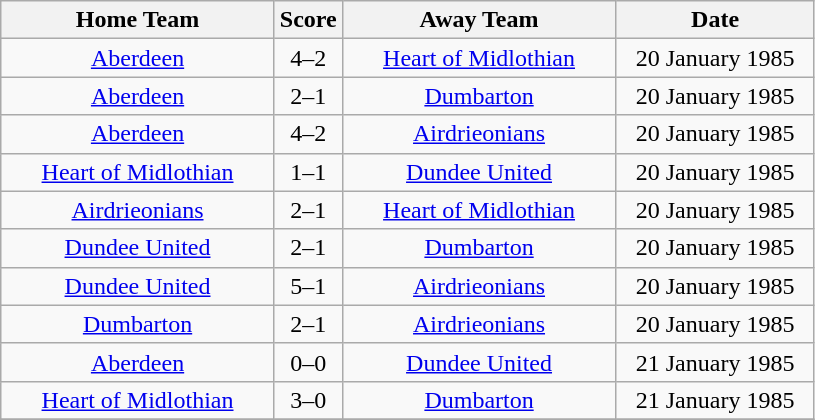<table class="wikitable" style="text-align:center;">
<tr>
<th width=175>Home Team</th>
<th width=20>Score</th>
<th width=175>Away Team</th>
<th width= 125>Date</th>
</tr>
<tr>
<td><a href='#'>Aberdeen</a></td>
<td>4–2</td>
<td><a href='#'>Heart of Midlothian</a></td>
<td>20 January 1985</td>
</tr>
<tr>
<td><a href='#'>Aberdeen</a></td>
<td>2–1</td>
<td><a href='#'>Dumbarton</a></td>
<td>20 January 1985</td>
</tr>
<tr>
<td><a href='#'>Aberdeen</a></td>
<td>4–2</td>
<td><a href='#'>Airdrieonians</a></td>
<td>20 January 1985</td>
</tr>
<tr>
<td><a href='#'>Heart of Midlothian</a></td>
<td> 1–1</td>
<td><a href='#'>Dundee United</a></td>
<td>20 January 1985</td>
</tr>
<tr>
<td><a href='#'>Airdrieonians</a></td>
<td>2–1</td>
<td><a href='#'>Heart of Midlothian</a></td>
<td>20 January 1985</td>
</tr>
<tr>
<td><a href='#'>Dundee United</a></td>
<td>2–1</td>
<td><a href='#'>Dumbarton</a></td>
<td>20 January 1985</td>
</tr>
<tr>
<td><a href='#'>Dundee United</a></td>
<td>5–1</td>
<td><a href='#'>Airdrieonians</a></td>
<td>20 January 1985</td>
</tr>
<tr>
<td><a href='#'>Dumbarton</a></td>
<td>2–1</td>
<td><a href='#'>Airdrieonians</a></td>
<td>20 January 1985</td>
</tr>
<tr>
<td><a href='#'>Aberdeen</a></td>
<td> 0–0</td>
<td><a href='#'>Dundee United</a></td>
<td>21 January 1985</td>
</tr>
<tr>
<td><a href='#'>Heart of Midlothian</a></td>
<td>3–0</td>
<td><a href='#'>Dumbarton</a></td>
<td>21 January 1985</td>
</tr>
<tr>
</tr>
</table>
